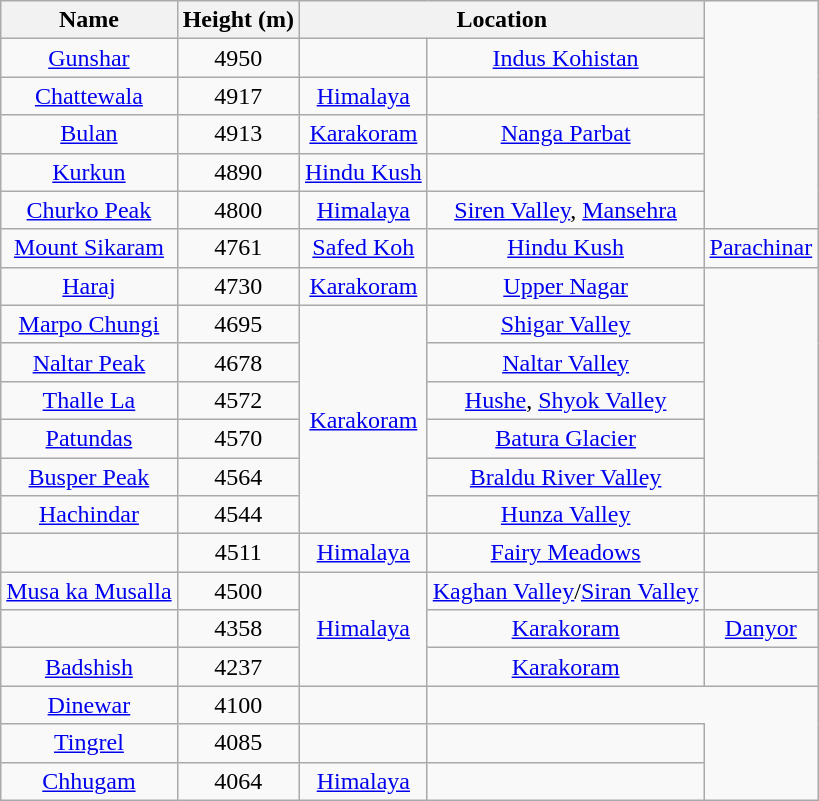<table class=wikitable style=text-align:center>
<tr>
<th>Name</th>
<th>Height (m)</th>
<th colspan=2>Location</th>
</tr>
<tr>
<td><a href='#'>Gunshar</a></td>
<td>4950</td>
<td></td>
<td><a href='#'>Indus Kohistan</a></td>
</tr>
<tr>
<td><a href='#'>Chattewala</a></td>
<td>4917</td>
<td><a href='#'>Himalaya</a></td>
<td></td>
</tr>
<tr>
<td><a href='#'>Bulan</a></td>
<td>4913</td>
<td><a href='#'>Karakoram</a></td>
<td><a href='#'>Nanga Parbat</a></td>
</tr>
<tr>
<td><a href='#'>Kurkun</a></td>
<td>4890</td>
<td><a href='#'>Hindu Kush</a></td>
<td></td>
</tr>
<tr>
<td><a href='#'>Churko Peak</a></td>
<td>4800</td>
<td><a href='#'>Himalaya</a></td>
<td><a href='#'>Siren Valley</a>, <a href='#'>Mansehra</a></td>
</tr>
<tr>
<td><a href='#'>Mount Sikaram</a></td>
<td>4761</td>
<td><a href='#'>Safed Koh</a></td>
<td><a href='#'>Hindu Kush</a></td>
<td><a href='#'>Parachinar</a></td>
</tr>
<tr>
<td><a href='#'>Haraj</a></td>
<td>4730</td>
<td><a href='#'>Karakoram</a></td>
<td><a href='#'>Upper Nagar</a></td>
</tr>
<tr>
<td><a href='#'>Marpo Chungi</a></td>
<td>4695</td>
<td rowspan=6><a href='#'>Karakoram</a></td>
<td><a href='#'>Shigar Valley</a></td>
</tr>
<tr>
<td><a href='#'>Naltar Peak</a></td>
<td>4678</td>
<td><a href='#'>Naltar Valley</a></td>
</tr>
<tr>
<td><a href='#'>Thalle La</a></td>
<td>4572</td>
<td><a href='#'>Hushe</a>, <a href='#'>Shyok Valley</a></td>
</tr>
<tr>
<td><a href='#'>Patundas</a></td>
<td>4570</td>
<td><a href='#'>Batura Glacier</a></td>
</tr>
<tr>
<td><a href='#'>Busper Peak</a></td>
<td>4564</td>
<td><a href='#'>Braldu River Valley</a></td>
</tr>
<tr>
<td><a href='#'>Hachindar</a></td>
<td>4544</td>
<td><a href='#'>Hunza Valley</a></td>
<td></td>
</tr>
<tr>
<td></td>
<td>4511</td>
<td><a href='#'>Himalaya</a></td>
<td><a href='#'>Fairy Meadows</a></td>
<td></td>
</tr>
<tr>
<td><a href='#'>Musa ka Musalla</a></td>
<td>4500</td>
<td rowspan="3"><a href='#'>Himalaya</a></td>
<td><a href='#'>Kaghan Valley</a>/<a href='#'>Siran Valley</a></td>
</tr>
<tr>
<td></td>
<td>4358</td>
<td><a href='#'>Karakoram</a></td>
<td><a href='#'>Danyor</a></td>
</tr>
<tr>
<td><a href='#'>Badshish</a></td>
<td>4237</td>
<td><a href='#'>Karakoram</a></td>
<td></td>
</tr>
<tr>
<td><a href='#'>Dinewar</a></td>
<td>4100</td>
<td></td>
</tr>
<tr>
<td><a href='#'>Tingrel</a></td>
<td>4085</td>
<td></td>
<td></td>
</tr>
<tr>
<td><a href='#'>Chhugam</a></td>
<td>4064</td>
<td><a href='#'>Himalaya </a></td>
<td></td>
</tr>
</table>
